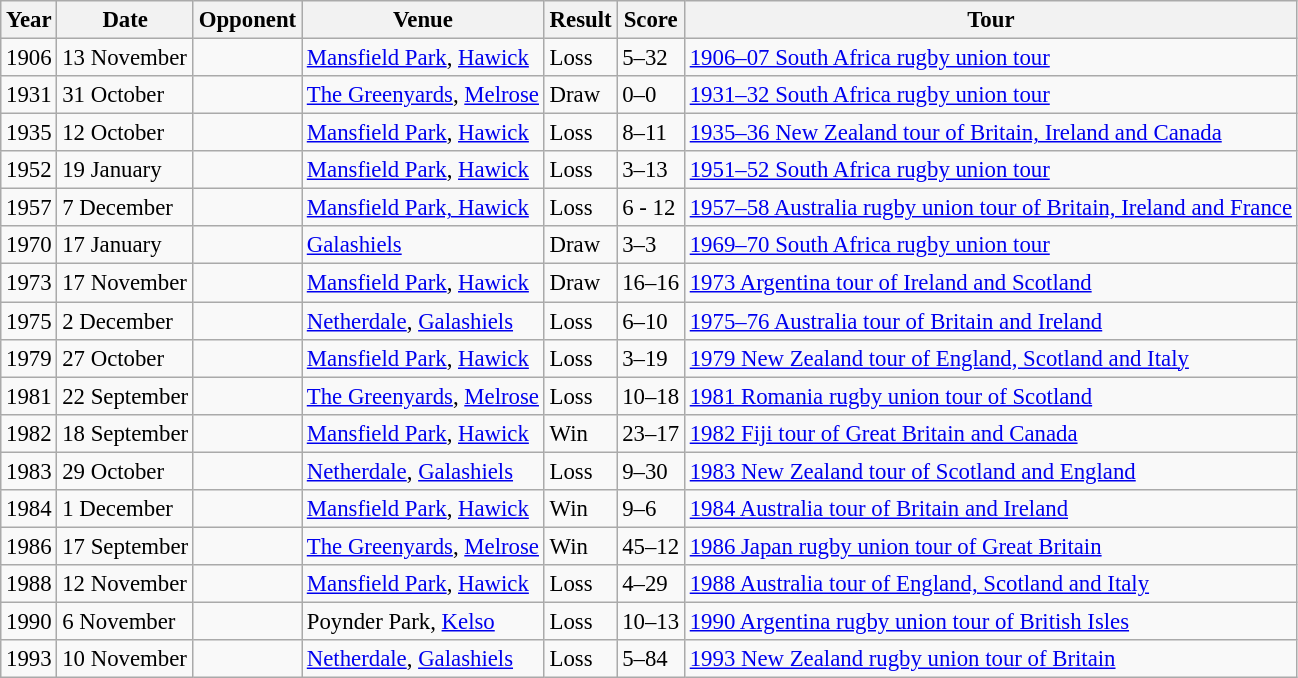<table class="wikitable" style="font-size: 95%;">
<tr>
<th>Year</th>
<th>Date</th>
<th>Opponent</th>
<th>Venue</th>
<th>Result</th>
<th>Score</th>
<th>Tour</th>
</tr>
<tr>
<td>1906</td>
<td>13 November</td>
<td></td>
<td><a href='#'>Mansfield Park</a>, <a href='#'>Hawick</a></td>
<td>Loss</td>
<td>5–32</td>
<td><a href='#'>1906–07 South Africa rugby union tour</a></td>
</tr>
<tr>
<td>1931</td>
<td>31 October</td>
<td></td>
<td><a href='#'>The Greenyards</a>, <a href='#'>Melrose</a></td>
<td>Draw</td>
<td>0–0</td>
<td><a href='#'>1931–32 South Africa rugby union tour</a></td>
</tr>
<tr>
<td>1935</td>
<td>12 October</td>
<td></td>
<td><a href='#'>Mansfield Park</a>, <a href='#'>Hawick</a></td>
<td>Loss</td>
<td>8–11</td>
<td><a href='#'>1935–36 New Zealand tour of Britain, Ireland and Canada</a></td>
</tr>
<tr>
<td>1952</td>
<td>19 January</td>
<td></td>
<td><a href='#'>Mansfield Park</a>, <a href='#'>Hawick</a></td>
<td>Loss</td>
<td>3–13</td>
<td><a href='#'>1951–52 South Africa rugby union tour</a></td>
</tr>
<tr>
<td>1957</td>
<td>7 December</td>
<td></td>
<td><a href='#'>Mansfield Park, Hawick</a></td>
<td>Loss</td>
<td>6 - 12</td>
<td><a href='#'>1957–58 Australia rugby union tour of Britain, Ireland and France</a> </td>
</tr>
<tr>
<td>1970</td>
<td>17 January</td>
<td></td>
<td><a href='#'>Galashiels</a></td>
<td>Draw</td>
<td>3–3</td>
<td><a href='#'>1969–70 South Africa rugby union tour</a></td>
</tr>
<tr>
<td>1973</td>
<td>17 November</td>
<td></td>
<td><a href='#'>Mansfield Park</a>, <a href='#'>Hawick</a></td>
<td>Draw</td>
<td>16–16</td>
<td><a href='#'>1973 Argentina tour of Ireland and Scotland</a></td>
</tr>
<tr>
<td>1975</td>
<td>2 December</td>
<td></td>
<td><a href='#'>Netherdale</a>, <a href='#'>Galashiels</a></td>
<td>Loss</td>
<td>6–10</td>
<td><a href='#'>1975–76 Australia tour of Britain and Ireland</a></td>
</tr>
<tr>
<td>1979</td>
<td>27 October</td>
<td></td>
<td><a href='#'>Mansfield Park</a>, <a href='#'>Hawick</a></td>
<td>Loss</td>
<td>3–19</td>
<td><a href='#'>1979 New Zealand tour of England, Scotland and Italy</a></td>
</tr>
<tr>
<td>1981</td>
<td>22 September</td>
<td></td>
<td><a href='#'>The Greenyards</a>, <a href='#'>Melrose</a></td>
<td>Loss</td>
<td>10–18</td>
<td><a href='#'>1981 Romania rugby union tour of Scotland</a></td>
</tr>
<tr>
<td>1982</td>
<td>18 September</td>
<td></td>
<td><a href='#'>Mansfield Park</a>, <a href='#'>Hawick</a></td>
<td>Win</td>
<td>23–17</td>
<td><a href='#'>1982 Fiji tour of Great Britain and Canada</a></td>
</tr>
<tr>
<td>1983</td>
<td>29 October</td>
<td></td>
<td><a href='#'>Netherdale</a>, <a href='#'>Galashiels</a></td>
<td>Loss</td>
<td>9–30</td>
<td><a href='#'>1983 New Zealand tour of Scotland and England</a></td>
</tr>
<tr>
<td>1984</td>
<td>1 December</td>
<td></td>
<td><a href='#'>Mansfield Park</a>, <a href='#'>Hawick</a></td>
<td>Win</td>
<td>9–6</td>
<td><a href='#'>1984 Australia tour of Britain and Ireland</a></td>
</tr>
<tr>
<td>1986</td>
<td>17 September</td>
<td></td>
<td><a href='#'>The Greenyards</a>, <a href='#'>Melrose</a></td>
<td>Win</td>
<td>45–12</td>
<td><a href='#'>1986 Japan rugby union tour of Great Britain</a></td>
</tr>
<tr>
<td>1988</td>
<td>12 November</td>
<td></td>
<td><a href='#'>Mansfield Park</a>, <a href='#'>Hawick</a></td>
<td>Loss</td>
<td>4–29</td>
<td><a href='#'>1988 Australia tour of England, Scotland and Italy</a></td>
</tr>
<tr>
<td>1990</td>
<td>6 November</td>
<td></td>
<td>Poynder Park, <a href='#'>Kelso</a></td>
<td>Loss</td>
<td>10–13</td>
<td><a href='#'>1990 Argentina rugby union tour of British Isles</a></td>
</tr>
<tr>
<td>1993</td>
<td>10 November</td>
<td></td>
<td><a href='#'>Netherdale</a>, <a href='#'>Galashiels</a></td>
<td>Loss</td>
<td>5–84</td>
<td><a href='#'>1993 New Zealand rugby union tour of Britain</a></td>
</tr>
</table>
